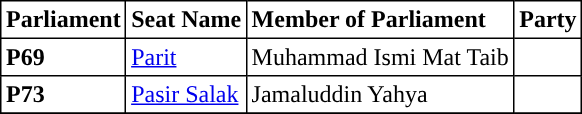<table class="toccolours sortable" border="1" cellpadding="3" style="border-collapse:collapse; text-align: left;">
<tr>
<th align="center">Parliament</th>
<th>Seat Name</th>
<th>Member of Parliament</th>
<th>Party</th>
</tr>
<tr>
<th align="left">P69</th>
<td><a href='#'>Parit</a></td>
<td>Muhammad Ismi Mat Taib</td>
<td></td>
</tr>
<tr>
<th align="left">P73</th>
<td><a href='#'>Pasir Salak</a></td>
<td>Jamaluddin Yahya</td>
<td></td>
</tr>
<tr>
</tr>
</table>
